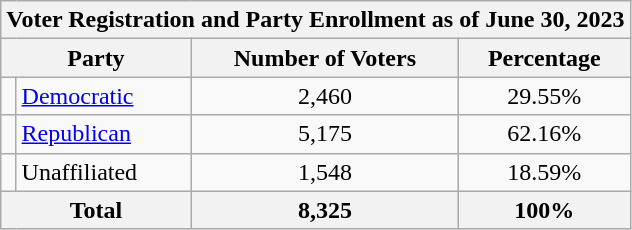<table class=wikitable>
<tr>
<th colspan = 6>Voter Registration and Party Enrollment as of June 30, 2023</th>
</tr>
<tr>
<th colspan = 2>Party</th>
<th>Number of Voters</th>
<th>Percentage</th>
</tr>
<tr>
<td></td>
<td><a href='#'>Democratic</a></td>
<td align = center>2,460</td>
<td align = center>29.55%</td>
</tr>
<tr>
<td></td>
<td><a href='#'>Republican</a></td>
<td align = center>5,175</td>
<td align = center>62.16%</td>
</tr>
<tr>
<td></td>
<td>Unaffiliated</td>
<td align = center>1,548</td>
<td align = center>18.59%</td>
</tr>
<tr>
<th colspan = 2>Total</th>
<th align = center>8,325</th>
<th align = center>100%</th>
</tr>
</table>
